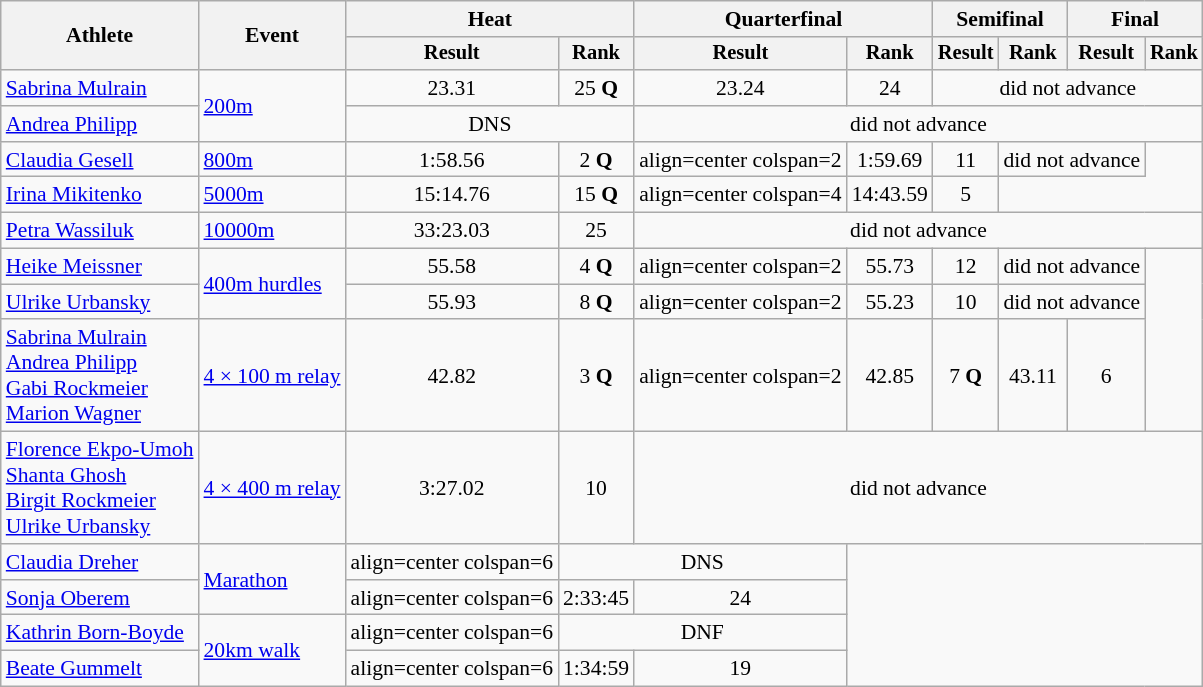<table class=wikitable style="font-size:90%">
<tr>
<th rowspan="2">Athlete</th>
<th rowspan="2">Event</th>
<th colspan="2">Heat</th>
<th colspan="2">Quarterfinal</th>
<th colspan="2">Semifinal</th>
<th colspan="2">Final</th>
</tr>
<tr style="font-size:95%">
<th>Result</th>
<th>Rank</th>
<th>Result</th>
<th>Rank</th>
<th>Result</th>
<th>Rank</th>
<th>Result</th>
<th>Rank</th>
</tr>
<tr>
<td align=left><a href='#'>Sabrina Mulrain</a></td>
<td align=left rowspan=2><a href='#'>200m</a></td>
<td align=center>23.31</td>
<td align=center>25 <strong>Q</strong></td>
<td align=center>23.24</td>
<td align=center>24</td>
<td align=center colspan=4>did not advance</td>
</tr>
<tr>
<td align=left><a href='#'>Andrea Philipp</a></td>
<td align=center colspan=2>DNS</td>
<td align=center colspan=6>did not advance</td>
</tr>
<tr>
<td align=left><a href='#'>Claudia Gesell</a></td>
<td align=left><a href='#'>800m</a></td>
<td align=center>1:58.56</td>
<td align=center>2 <strong>Q</strong></td>
<td>align=center colspan=2 </td>
<td align=center>1:59.69</td>
<td align=center>11</td>
<td align=center colspan=2>did not advance</td>
</tr>
<tr>
<td align=left><a href='#'>Irina Mikitenko</a></td>
<td align=left><a href='#'>5000m</a></td>
<td align=center>15:14.76</td>
<td align=center>15 <strong>Q</strong></td>
<td>align=center colspan=4 </td>
<td align=center>14:43.59</td>
<td align=center>5</td>
</tr>
<tr>
<td align=left><a href='#'>Petra Wassiluk</a></td>
<td align=left><a href='#'>10000m</a></td>
<td align=center>33:23.03</td>
<td align=center>25</td>
<td align=center colspan=6>did not advance</td>
</tr>
<tr>
<td align=left><a href='#'>Heike Meissner</a></td>
<td align=left rowspan=2><a href='#'>400m hurdles</a></td>
<td align=center>55.58</td>
<td align=center>4 <strong>Q</strong></td>
<td>align=center colspan=2 </td>
<td align=center>55.73</td>
<td align=center>12</td>
<td align=center colspan=2>did not advance</td>
</tr>
<tr>
<td align=left><a href='#'>Ulrike Urbansky</a></td>
<td align=center>55.93</td>
<td align=center>8 <strong>Q</strong></td>
<td>align=center colspan=2 </td>
<td align=center>55.23</td>
<td align=center>10</td>
<td align=center colspan=2>did not advance</td>
</tr>
<tr>
<td align=left><a href='#'>Sabrina Mulrain</a><br> <a href='#'>Andrea Philipp</a><br> <a href='#'>Gabi Rockmeier</a><br> <a href='#'>Marion Wagner</a></td>
<td align=left><a href='#'>4 × 100 m relay</a></td>
<td align=center>42.82</td>
<td align=center>3 <strong>Q</strong></td>
<td>align=center colspan=2 </td>
<td align=center>42.85</td>
<td align=center>7 <strong>Q</strong></td>
<td align=center>43.11</td>
<td align=center>6</td>
</tr>
<tr>
<td align=left><a href='#'>Florence Ekpo-Umoh</a><br> <a href='#'>Shanta Ghosh</a><br> <a href='#'>Birgit Rockmeier</a><br> <a href='#'>Ulrike Urbansky</a></td>
<td align=left><a href='#'>4 × 400 m relay</a></td>
<td align=center>3:27.02</td>
<td align=center>10</td>
<td align=center colspan=6>did not advance</td>
</tr>
<tr>
<td align=left><a href='#'>Claudia Dreher</a></td>
<td align=left rowspan=2><a href='#'>Marathon</a></td>
<td>align=center colspan=6 </td>
<td align=center colspan=2>DNS</td>
</tr>
<tr>
<td align=left><a href='#'>Sonja Oberem</a></td>
<td>align=center colspan=6 </td>
<td align=center>2:33:45</td>
<td align=center>24</td>
</tr>
<tr>
<td align=left><a href='#'>Kathrin Born-Boyde</a></td>
<td align=left rowspan=2><a href='#'>20km walk</a></td>
<td>align=center colspan=6 </td>
<td align=center colspan=2>DNF</td>
</tr>
<tr>
<td align=left><a href='#'>Beate Gummelt</a></td>
<td>align=center colspan=6 </td>
<td align=center>1:34:59</td>
<td align=center>19</td>
</tr>
</table>
